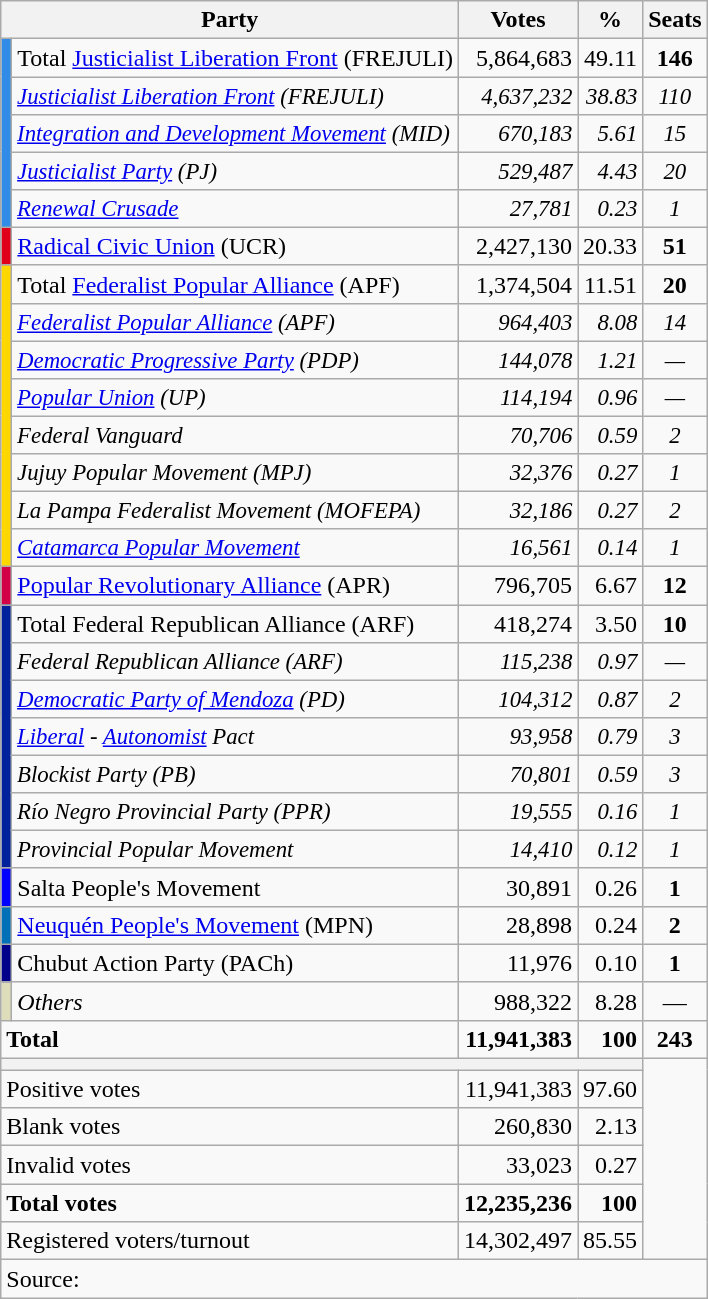<table class="wikitable" style="text-align:right;">
<tr>
<th colspan=2>Party</th>
<th>Votes</th>
<th>%</th>
<th>Seats</th>
</tr>
<tr>
<td bgcolor=#318CE7 rowspan=5></td>
<td align=left>Total <a href='#'>Justicialist Liberation Front</a> (FREJULI)</td>
<td>5,864,683</td>
<td>49.11</td>
<td align=center><strong>146</strong></td>
</tr>
<tr style="font-size: 95%; font-style: italic">
<td align=left><span><a href='#'>Justicialist Liberation Front</a> (FREJULI)</span></td>
<td>4,637,232</td>
<td>38.83</td>
<td align=center>110</td>
</tr>
<tr style="font-size: 95%; font-style: italic">
<td align=left><span><a href='#'>Integration and Development Movement</a> (MID)</span></td>
<td>670,183</td>
<td>5.61</td>
<td align=center>15</td>
</tr>
<tr style="font-size: 95%; font-style: italic">
<td align=left><span><a href='#'>Justicialist Party</a> (PJ)</span></td>
<td>529,487</td>
<td>4.43</td>
<td align=center>20</td>
</tr>
<tr style="font-size: 95%; font-style: italic">
<td align=left><span><a href='#'>Renewal Crusade</a></span></td>
<td>27,781</td>
<td>0.23</td>
<td align=center>1</td>
</tr>
<tr>
<td bgcolor=#E10019></td>
<td align=left><a href='#'>Radical Civic Union</a> (UCR)</td>
<td>2,427,130</td>
<td>20.33</td>
<td align=center><strong>51</strong></td>
</tr>
<tr>
<td bgcolor=#FFD700 rowspan=8></td>
<td align=left>Total <a href='#'>Federalist Popular Alliance</a> (APF)</td>
<td>1,374,504</td>
<td>11.51</td>
<td align=center><strong>20</strong></td>
</tr>
<tr style="font-size: 95%; font-style: italic">
<td align=left><span><a href='#'>Federalist Popular Alliance</a> (APF)</span></td>
<td>964,403</td>
<td>8.08</td>
<td align=center>14</td>
</tr>
<tr style="font-size: 95%; font-style: italic">
<td align=left><span><a href='#'>Democratic Progressive Party</a> (PDP)</span></td>
<td>144,078</td>
<td>1.21</td>
<td align=center>—</td>
</tr>
<tr style="font-size: 95%; font-style: italic">
<td align=left><span><a href='#'>Popular Union</a> (UP)</span></td>
<td>114,194</td>
<td>0.96</td>
<td align=center>—</td>
</tr>
<tr style="font-size: 95%; font-style: italic">
<td align=left><span>Federal Vanguard</span></td>
<td>70,706</td>
<td>0.59</td>
<td align=center>2</td>
</tr>
<tr style="font-size: 95%; font-style: italic">
<td align=left><span>Jujuy Popular Movement (MPJ)</span></td>
<td>32,376</td>
<td>0.27</td>
<td align=center>1</td>
</tr>
<tr style="font-size: 95%; font-style: italic">
<td align=left><span>La Pampa Federalist Movement (MOFEPA)</span></td>
<td>32,186</td>
<td>0.27</td>
<td align=center>2</td>
</tr>
<tr style="font-size: 95%; font-style: italic">
<td align=left><span><a href='#'>Catamarca Popular Movement</a></span></td>
<td>16,561</td>
<td>0.14</td>
<td align=center>1</td>
</tr>
<tr>
<td bgcolor=#D10047></td>
<td align=left><a href='#'>Popular Revolutionary Alliance</a> (APR)</td>
<td>796,705</td>
<td>6.67</td>
<td align=center><strong>12</strong></td>
</tr>
<tr>
<td bgcolor=#00209C rowspan=7></td>
<td align=left>Total Federal Republican Alliance (ARF)</td>
<td>418,274</td>
<td>3.50</td>
<td align=center><strong>10</strong></td>
</tr>
<tr style="font-size: 95%; font-style: italic">
<td align=left><span>Federal Republican Alliance (ARF)</span></td>
<td>115,238</td>
<td>0.97</td>
<td align=center>—</td>
</tr>
<tr style="font-size: 95%; font-style: italic">
<td align=left><span><a href='#'>Democratic Party of Mendoza</a> (PD)</span></td>
<td>104,312</td>
<td>0.87</td>
<td align=center>2</td>
</tr>
<tr style="font-size: 95%; font-style: italic">
<td align=left><span><a href='#'>Liberal</a> - <a href='#'>Autonomist</a> Pact</span></td>
<td>93,958</td>
<td>0.79</td>
<td align=center>3</td>
</tr>
<tr style="font-size: 95%; font-style: italic">
<td align=left><span>Blockist Party (PB)</span></td>
<td>70,801</td>
<td>0.59</td>
<td align=center>3</td>
</tr>
<tr style="font-size: 95%; font-style: italic">
<td align=left><span>Río Negro Provincial Party (PPR)</span></td>
<td>19,555</td>
<td>0.16</td>
<td align=center>1</td>
</tr>
<tr style="font-size: 95%; font-style: italic">
<td align=left><span>Provincial Popular Movement</span></td>
<td>14,410</td>
<td>0.12</td>
<td align=center>1</td>
</tr>
<tr>
<td bgcolor=blue></td>
<td align=left>Salta People's Movement</td>
<td>30,891</td>
<td>0.26</td>
<td align=center><strong>1</strong></td>
</tr>
<tr>
<td bgcolor=#0070B8></td>
<td align=left><a href='#'>Neuquén People's Movement</a> (MPN)</td>
<td>28,898</td>
<td>0.24</td>
<td align=center><strong>2</strong></td>
</tr>
<tr>
<td bgcolor=darkblue></td>
<td align=left>Chubut Action Party (PACh)</td>
<td>11,976</td>
<td>0.10</td>
<td align=center><strong>1</strong></td>
</tr>
<tr>
<td bgcolor=#DDDDBB></td>
<td align=left><em>Others</em></td>
<td>988,322</td>
<td>8.28</td>
<td align=center>—</td>
</tr>
<tr style="font-weight:bold">
<td colspan=2 align=left>Total</td>
<td>11,941,383</td>
<td>100</td>
<td align=center><strong>243</strong></td>
</tr>
<tr>
<th colspan=4></th>
<td rowspan=6 colspan=2></td>
</tr>
<tr>
<td colspan=2 align=left>Positive votes</td>
<td>11,941,383</td>
<td>97.60</td>
</tr>
<tr>
<td colspan=2 align=left>Blank votes</td>
<td>260,830</td>
<td>2.13</td>
</tr>
<tr>
<td colspan=2 align=left>Invalid votes</td>
<td>33,023</td>
<td>0.27</td>
</tr>
<tr style="font-weight:bold">
<td colspan=2 align=left>Total votes</td>
<td>12,235,236</td>
<td>100</td>
</tr>
<tr>
<td colspan=2 align=left>Registered voters/turnout</td>
<td>14,302,497</td>
<td>85.55</td>
</tr>
<tr>
<td colspan=5 align=left>Source:</td>
</tr>
</table>
